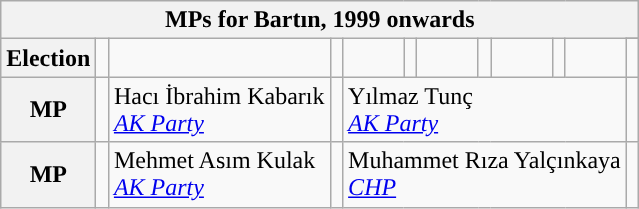<table class="wikitable">
<tr>
<th colspan = 12>MPs for Bartın, 1999 onwards</th>
</tr>
<tr>
<th rowspan = 2>Election</th>
<td rowspan="2" style="width:1px;"></td>
<td rowspan = 2></td>
<td rowspan="2" style="width:1px;"></td>
<td rowspan = 2></td>
<td rowspan="2" style="width:1px;"></td>
<td rowspan = 2></td>
<td rowspan="2" style="width:1px;"></td>
<td rowspan = 2></td>
<td rowspan="2" style="width:1px;"></td>
<td rowspan = 2></td>
</tr>
<tr>
<td></td>
</tr>
<tr>
<th>MP</th>
<td width=1px style="background-color: "></td>
<td colspan = 1>Hacı İbrahim Kabarık<br><em><a href='#'>AK Party</a></em></td>
<td width=1px style="background-color: "></td>
<td colspan = 7>Yılmaz Tunç<br><em><a href='#'>AK Party</a></em></td>
<td width=1px style="background-color: "></td>
</tr>
<tr>
<th>MP</th>
<td width=1px style="background-color: "></td>
<td colspan = 1>Mehmet Asım Kulak<br><em><a href='#'>AK Party</a></em></td>
<td width=1px style="background-color: "></td>
<td colspan = 7>Muhammet Rıza Yalçınkaya<br><em><a href='#'>CHP</a></em></td>
<td width=1px style="background-color: "></td>
</tr>
</table>
